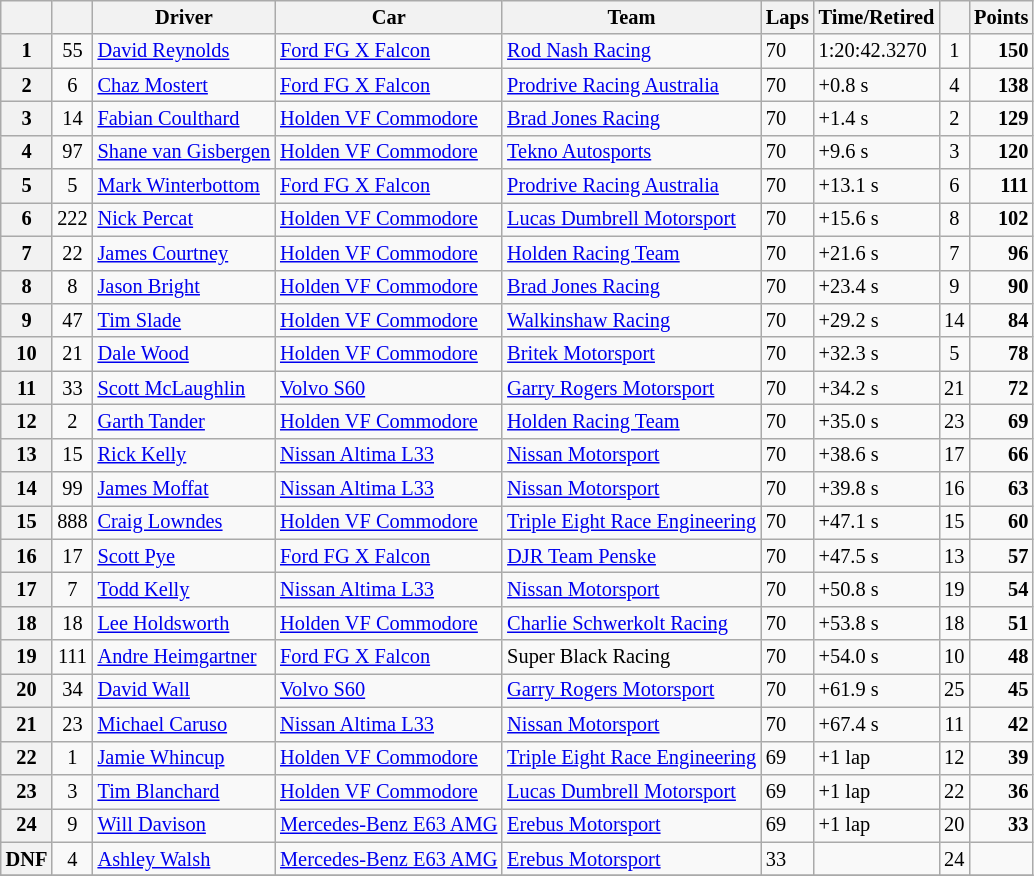<table class="wikitable" style="font-size: 85%">
<tr>
<th></th>
<th></th>
<th>Driver</th>
<th>Car</th>
<th>Team</th>
<th>Laps</th>
<th>Time/Retired</th>
<th></th>
<th>Points</th>
</tr>
<tr>
<th>1</th>
<td align="center">55</td>
<td> <a href='#'>David Reynolds</a></td>
<td><a href='#'>Ford FG X Falcon</a></td>
<td><a href='#'>Rod Nash Racing</a></td>
<td>70</td>
<td>1:20:42.3270</td>
<td align="center">1</td>
<td align="right"><strong>150</strong></td>
</tr>
<tr>
<th>2</th>
<td align="center">6</td>
<td> <a href='#'>Chaz Mostert</a></td>
<td><a href='#'>Ford FG X Falcon</a></td>
<td><a href='#'>Prodrive Racing Australia</a></td>
<td>70</td>
<td>+0.8 s</td>
<td align="center">4</td>
<td align="right"><strong>138</strong></td>
</tr>
<tr>
<th>3</th>
<td align="center">14</td>
<td> <a href='#'>Fabian Coulthard</a></td>
<td><a href='#'>Holden VF Commodore</a></td>
<td><a href='#'>Brad Jones Racing</a></td>
<td>70</td>
<td>+1.4 s</td>
<td align="center">2</td>
<td align="right"><strong>129</strong></td>
</tr>
<tr>
<th>4</th>
<td align="center">97</td>
<td> <a href='#'>Shane van Gisbergen</a></td>
<td><a href='#'>Holden VF Commodore</a></td>
<td><a href='#'>Tekno Autosports</a></td>
<td>70</td>
<td>+9.6 s</td>
<td align="center">3</td>
<td align="right"><strong>120</strong></td>
</tr>
<tr>
<th>5</th>
<td align="center">5</td>
<td> <a href='#'>Mark Winterbottom</a></td>
<td><a href='#'>Ford FG X Falcon</a></td>
<td><a href='#'>Prodrive Racing Australia</a></td>
<td>70</td>
<td>+13.1 s</td>
<td align="center">6</td>
<td align="right"><strong>111</strong></td>
</tr>
<tr>
<th>6</th>
<td align="center">222</td>
<td> <a href='#'>Nick Percat</a></td>
<td><a href='#'>Holden VF Commodore</a></td>
<td><a href='#'>Lucas Dumbrell Motorsport</a></td>
<td>70</td>
<td>+15.6 s</td>
<td align="center">8</td>
<td align="right"><strong>102</strong></td>
</tr>
<tr>
<th>7</th>
<td align="center">22</td>
<td> <a href='#'>James Courtney</a></td>
<td><a href='#'>Holden VF Commodore</a></td>
<td><a href='#'>Holden Racing Team</a></td>
<td>70</td>
<td>+21.6 s</td>
<td align="center">7</td>
<td align="right"><strong>96</strong></td>
</tr>
<tr>
<th>8</th>
<td align="center">8</td>
<td> <a href='#'>Jason Bright</a></td>
<td><a href='#'>Holden VF Commodore</a></td>
<td><a href='#'>Brad Jones Racing</a></td>
<td>70</td>
<td>+23.4 s</td>
<td align="center">9</td>
<td align="right"><strong>90</strong></td>
</tr>
<tr>
<th>9</th>
<td align="center">47</td>
<td> <a href='#'>Tim Slade</a></td>
<td><a href='#'>Holden VF Commodore</a></td>
<td><a href='#'>Walkinshaw Racing</a></td>
<td>70</td>
<td>+29.2 s</td>
<td align="center">14</td>
<td align="right"><strong>84</strong></td>
</tr>
<tr>
<th>10</th>
<td align="center">21</td>
<td> <a href='#'>Dale Wood</a></td>
<td><a href='#'>Holden VF Commodore</a></td>
<td><a href='#'>Britek Motorsport</a></td>
<td>70</td>
<td>+32.3 s</td>
<td align="center">5</td>
<td align="right"><strong>78</strong></td>
</tr>
<tr>
<th>11</th>
<td align="center">33</td>
<td> <a href='#'>Scott McLaughlin</a></td>
<td><a href='#'>Volvo S60</a></td>
<td><a href='#'>Garry Rogers Motorsport</a></td>
<td>70</td>
<td>+34.2 s</td>
<td align="center">21</td>
<td align="right"><strong>72</strong></td>
</tr>
<tr>
<th>12</th>
<td align="center">2</td>
<td> <a href='#'>Garth Tander</a></td>
<td><a href='#'>Holden VF Commodore</a></td>
<td><a href='#'>Holden Racing Team</a></td>
<td>70</td>
<td>+35.0 s</td>
<td align="center">23</td>
<td align="right"><strong>69</strong></td>
</tr>
<tr>
<th>13</th>
<td align="center">15</td>
<td> <a href='#'>Rick Kelly</a></td>
<td><a href='#'>Nissan Altima L33</a></td>
<td><a href='#'>Nissan Motorsport</a></td>
<td>70</td>
<td>+38.6 s</td>
<td align="center">17</td>
<td align="right"><strong>66</strong></td>
</tr>
<tr>
<th>14</th>
<td align="center">99</td>
<td> <a href='#'>James Moffat</a></td>
<td><a href='#'>Nissan Altima L33</a></td>
<td><a href='#'>Nissan Motorsport</a></td>
<td>70</td>
<td>+39.8 s</td>
<td align="center">16</td>
<td align="right"><strong>63</strong></td>
</tr>
<tr>
<th>15</th>
<td align="center">888</td>
<td> <a href='#'>Craig Lowndes</a></td>
<td><a href='#'>Holden VF Commodore</a></td>
<td><a href='#'>Triple Eight Race Engineering</a></td>
<td>70</td>
<td>+47.1 s</td>
<td align="center">15</td>
<td align="right"><strong>60</strong></td>
</tr>
<tr>
<th>16</th>
<td align="center">17</td>
<td> <a href='#'>Scott Pye</a></td>
<td><a href='#'>Ford FG X Falcon</a></td>
<td><a href='#'>DJR Team Penske</a></td>
<td>70</td>
<td>+47.5 s</td>
<td align="center">13</td>
<td align="right"><strong>57</strong></td>
</tr>
<tr>
<th>17</th>
<td align="center">7</td>
<td> <a href='#'>Todd Kelly</a></td>
<td><a href='#'>Nissan Altima L33</a></td>
<td><a href='#'>Nissan Motorsport</a></td>
<td>70</td>
<td>+50.8 s</td>
<td align="center">19</td>
<td align="right"><strong>54</strong></td>
</tr>
<tr>
<th>18</th>
<td align="center">18</td>
<td> <a href='#'>Lee Holdsworth</a></td>
<td><a href='#'>Holden VF Commodore</a></td>
<td><a href='#'>Charlie Schwerkolt Racing</a></td>
<td>70</td>
<td>+53.8 s</td>
<td align="center">18</td>
<td align="right"><strong>51</strong></td>
</tr>
<tr>
<th>19</th>
<td align="center">111</td>
<td> <a href='#'>Andre Heimgartner</a></td>
<td><a href='#'>Ford FG X Falcon</a></td>
<td>Super Black Racing</td>
<td>70</td>
<td>+54.0 s</td>
<td align="center">10</td>
<td align="right"><strong>48</strong></td>
</tr>
<tr>
<th>20</th>
<td align="center">34</td>
<td> <a href='#'>David Wall</a></td>
<td><a href='#'>Volvo S60</a></td>
<td><a href='#'>Garry Rogers Motorsport</a></td>
<td>70</td>
<td>+61.9 s</td>
<td align="center">25</td>
<td align="right"><strong>45</strong></td>
</tr>
<tr>
<th>21</th>
<td align="center">23</td>
<td> <a href='#'>Michael Caruso</a></td>
<td><a href='#'>Nissan Altima L33</a></td>
<td><a href='#'>Nissan Motorsport</a></td>
<td>70</td>
<td>+67.4 s</td>
<td align="center">11</td>
<td align="right"><strong>42</strong></td>
</tr>
<tr>
<th>22</th>
<td align="center">1</td>
<td> <a href='#'>Jamie Whincup</a></td>
<td><a href='#'>Holden VF Commodore</a></td>
<td><a href='#'>Triple Eight Race Engineering</a></td>
<td>69</td>
<td>+1 lap</td>
<td align="center">12</td>
<td align="right"><strong>39</strong></td>
</tr>
<tr>
<th>23</th>
<td align="center">3</td>
<td> <a href='#'>Tim Blanchard</a></td>
<td><a href='#'>Holden VF Commodore</a></td>
<td><a href='#'>Lucas Dumbrell Motorsport</a></td>
<td>69</td>
<td>+1 lap</td>
<td align="center">22</td>
<td align="right"><strong>36</strong></td>
</tr>
<tr>
<th>24</th>
<td align="center">9</td>
<td> <a href='#'>Will Davison</a></td>
<td><a href='#'>Mercedes-Benz E63 AMG</a></td>
<td><a href='#'>Erebus Motorsport</a></td>
<td>69</td>
<td>+1 lap</td>
<td align="center">20</td>
<td align="right"><strong>33</strong></td>
</tr>
<tr>
<th>DNF</th>
<td align="center">4</td>
<td> <a href='#'>Ashley Walsh</a></td>
<td><a href='#'>Mercedes-Benz E63 AMG</a></td>
<td><a href='#'>Erebus Motorsport</a></td>
<td>33</td>
<td></td>
<td align="center">24</td>
<td></td>
</tr>
<tr>
</tr>
</table>
